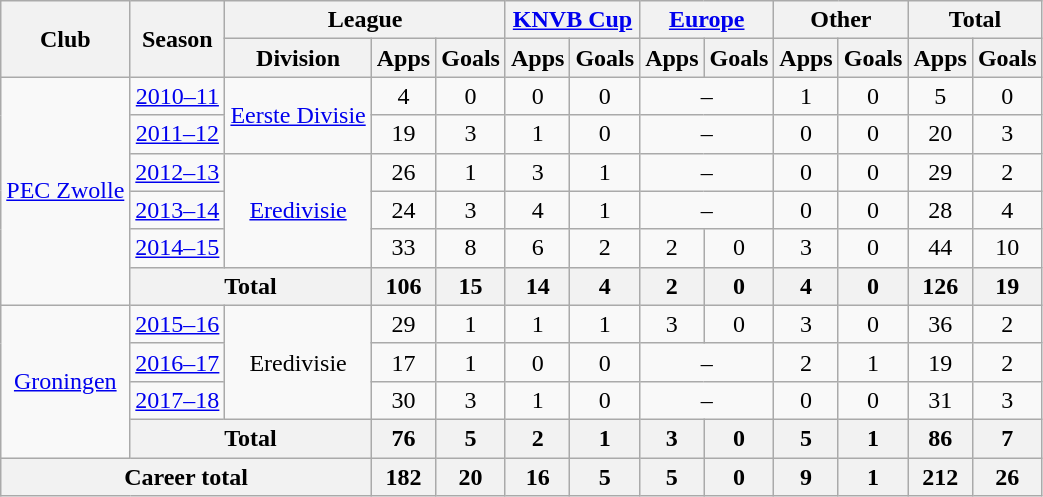<table class="wikitable" style="text-align:center">
<tr>
<th rowspan="2">Club</th>
<th rowspan="2">Season</th>
<th colspan="3">League</th>
<th colspan="2"><a href='#'>KNVB Cup</a></th>
<th colspan="2"><a href='#'>Europe</a></th>
<th colspan="2">Other</th>
<th colspan="2">Total</th>
</tr>
<tr>
<th>Division</th>
<th>Apps</th>
<th>Goals</th>
<th>Apps</th>
<th>Goals</th>
<th>Apps</th>
<th>Goals</th>
<th>Apps</th>
<th>Goals</th>
<th>Apps</th>
<th>Goals</th>
</tr>
<tr>
<td rowspan="6"><a href='#'>PEC Zwolle</a></td>
<td><a href='#'>2010–11</a></td>
<td rowspan="2"><a href='#'>Eerste Divisie</a></td>
<td>4</td>
<td>0</td>
<td>0</td>
<td>0</td>
<td colspan="2">–</td>
<td>1</td>
<td>0</td>
<td>5</td>
<td>0</td>
</tr>
<tr>
<td><a href='#'>2011–12</a></td>
<td>19</td>
<td>3</td>
<td>1</td>
<td>0</td>
<td colspan="2">–</td>
<td>0</td>
<td>0</td>
<td>20</td>
<td>3</td>
</tr>
<tr>
<td><a href='#'>2012–13</a></td>
<td rowspan="3"><a href='#'>Eredivisie</a></td>
<td>26</td>
<td>1</td>
<td>3</td>
<td>1</td>
<td colspan="2">–</td>
<td>0</td>
<td>0</td>
<td>29</td>
<td>2</td>
</tr>
<tr>
<td><a href='#'>2013–14</a></td>
<td>24</td>
<td>3</td>
<td>4</td>
<td>1</td>
<td colspan="2">–</td>
<td>0</td>
<td>0</td>
<td>28</td>
<td>4</td>
</tr>
<tr>
<td><a href='#'>2014–15</a></td>
<td>33</td>
<td>8</td>
<td>6</td>
<td>2</td>
<td>2</td>
<td>0</td>
<td>3</td>
<td>0</td>
<td>44</td>
<td>10</td>
</tr>
<tr>
<th colspan="2">Total</th>
<th>106</th>
<th>15</th>
<th>14</th>
<th>4</th>
<th>2</th>
<th>0</th>
<th>4</th>
<th>0</th>
<th>126</th>
<th>19</th>
</tr>
<tr>
<td rowspan="4"><a href='#'>Groningen</a></td>
<td><a href='#'>2015–16</a></td>
<td rowspan="3">Eredivisie</td>
<td>29</td>
<td>1</td>
<td>1</td>
<td>1</td>
<td>3</td>
<td>0</td>
<td>3</td>
<td>0</td>
<td>36</td>
<td>2</td>
</tr>
<tr>
<td><a href='#'>2016–17</a></td>
<td>17</td>
<td>1</td>
<td>0</td>
<td>0</td>
<td colspan="2">–</td>
<td>2</td>
<td>1</td>
<td>19</td>
<td>2</td>
</tr>
<tr>
<td><a href='#'>2017–18</a></td>
<td>30</td>
<td>3</td>
<td>1</td>
<td>0</td>
<td colspan="2">–</td>
<td>0</td>
<td>0</td>
<td>31</td>
<td>3</td>
</tr>
<tr>
<th colspan="2">Total</th>
<th>76</th>
<th>5</th>
<th>2</th>
<th>1</th>
<th>3</th>
<th>0</th>
<th>5</th>
<th>1</th>
<th>86</th>
<th>7</th>
</tr>
<tr>
<th colspan="3">Career total</th>
<th>182</th>
<th>20</th>
<th>16</th>
<th>5</th>
<th>5</th>
<th>0</th>
<th>9</th>
<th>1</th>
<th>212</th>
<th>26</th>
</tr>
</table>
